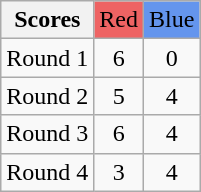<table class="wikitable" style="text-align:center">
<tr>
<th>Scores</th>
<td bgcolor="#EE6363">Red</td>
<td bgcolor="#6495ED">Blue</td>
</tr>
<tr>
<td>Round 1</td>
<td>6</td>
<td>0</td>
</tr>
<tr>
<td>Round 2</td>
<td>5</td>
<td>4</td>
</tr>
<tr>
<td>Round 3</td>
<td>6</td>
<td>4</td>
</tr>
<tr>
<td>Round 4</td>
<td>3</td>
<td>4</td>
</tr>
</table>
